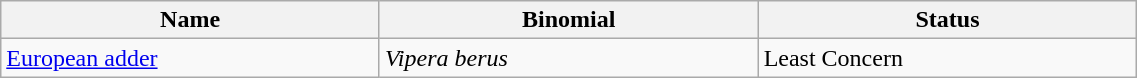<table width=60% class="wikitable">
<tr>
<th width=20%>Name</th>
<th width=20%>Binomial</th>
<th width=20%>Status</th>
</tr>
<tr>
<td><a href='#'>European adder</a><br></td>
<td><em>Vipera berus</em></td>
<td>Least Concern</td>
</tr>
</table>
